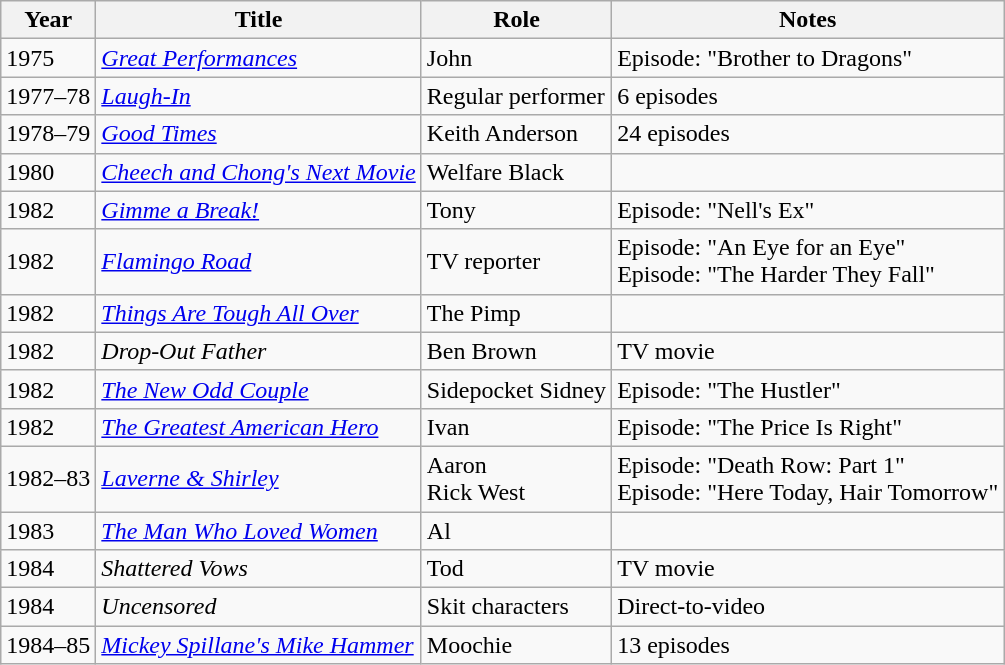<table class="wikitable sortable">
<tr>
<th>Year</th>
<th>Title</th>
<th>Role</th>
<th class="unsortable">Notes</th>
</tr>
<tr>
<td>1975</td>
<td><em><a href='#'>Great Performances</a></em></td>
<td>John</td>
<td>Episode: "Brother to Dragons"</td>
</tr>
<tr>
<td>1977–78</td>
<td><em><a href='#'>Laugh-In</a></em></td>
<td>Regular performer</td>
<td>6 episodes</td>
</tr>
<tr>
<td>1978–79</td>
<td><em><a href='#'>Good Times</a></em></td>
<td>Keith Anderson</td>
<td>24 episodes</td>
</tr>
<tr>
<td>1980</td>
<td><em><a href='#'>Cheech and Chong's Next Movie</a></em></td>
<td>Welfare Black</td>
<td></td>
</tr>
<tr>
<td>1982</td>
<td><em><a href='#'>Gimme a Break!</a></em></td>
<td>Tony</td>
<td>Episode: "Nell's Ex"</td>
</tr>
<tr>
<td>1982</td>
<td><em><a href='#'>Flamingo Road</a></em></td>
<td>TV reporter</td>
<td>Episode: "An Eye for an Eye"<br>Episode: "The Harder They Fall"</td>
</tr>
<tr>
<td>1982</td>
<td><em><a href='#'>Things Are Tough All Over</a></em></td>
<td>The Pimp</td>
<td></td>
</tr>
<tr>
<td>1982</td>
<td><em>Drop-Out Father</em></td>
<td>Ben Brown</td>
<td>TV movie</td>
</tr>
<tr>
<td>1982</td>
<td><em><a href='#'>The New Odd Couple</a></em></td>
<td>Sidepocket Sidney</td>
<td>Episode: "The Hustler"</td>
</tr>
<tr>
<td>1982</td>
<td><em><a href='#'>The Greatest American Hero</a></em></td>
<td>Ivan</td>
<td>Episode: "The Price Is Right"</td>
</tr>
<tr>
<td>1982–83</td>
<td><em><a href='#'>Laverne & Shirley</a></em></td>
<td>Aaron<br>Rick West</td>
<td>Episode: "Death Row: Part 1"<br>Episode: "Here Today, Hair Tomorrow"</td>
</tr>
<tr>
<td>1983</td>
<td><em><a href='#'>The Man Who Loved Women</a></em></td>
<td>Al</td>
<td></td>
</tr>
<tr>
<td>1984</td>
<td><em>Shattered Vows</em></td>
<td>Tod</td>
<td>TV movie</td>
</tr>
<tr>
<td>1984</td>
<td><em>Uncensored</em></td>
<td>Skit characters</td>
<td>Direct-to-video</td>
</tr>
<tr>
<td>1984–85</td>
<td><em><a href='#'>Mickey Spillane's Mike Hammer</a></em></td>
<td>Moochie</td>
<td>13 episodes</td>
</tr>
</table>
